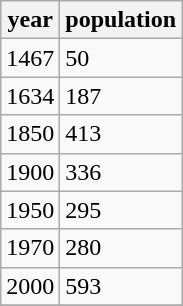<table class="wikitable">
<tr>
<th>year</th>
<th>population</th>
</tr>
<tr>
<td>1467</td>
<td>50</td>
</tr>
<tr>
<td>1634</td>
<td>187</td>
</tr>
<tr>
<td>1850</td>
<td>413</td>
</tr>
<tr>
<td>1900</td>
<td>336</td>
</tr>
<tr>
<td>1950</td>
<td>295</td>
</tr>
<tr>
<td>1970</td>
<td>280</td>
</tr>
<tr>
<td>2000</td>
<td>593</td>
</tr>
<tr>
</tr>
</table>
